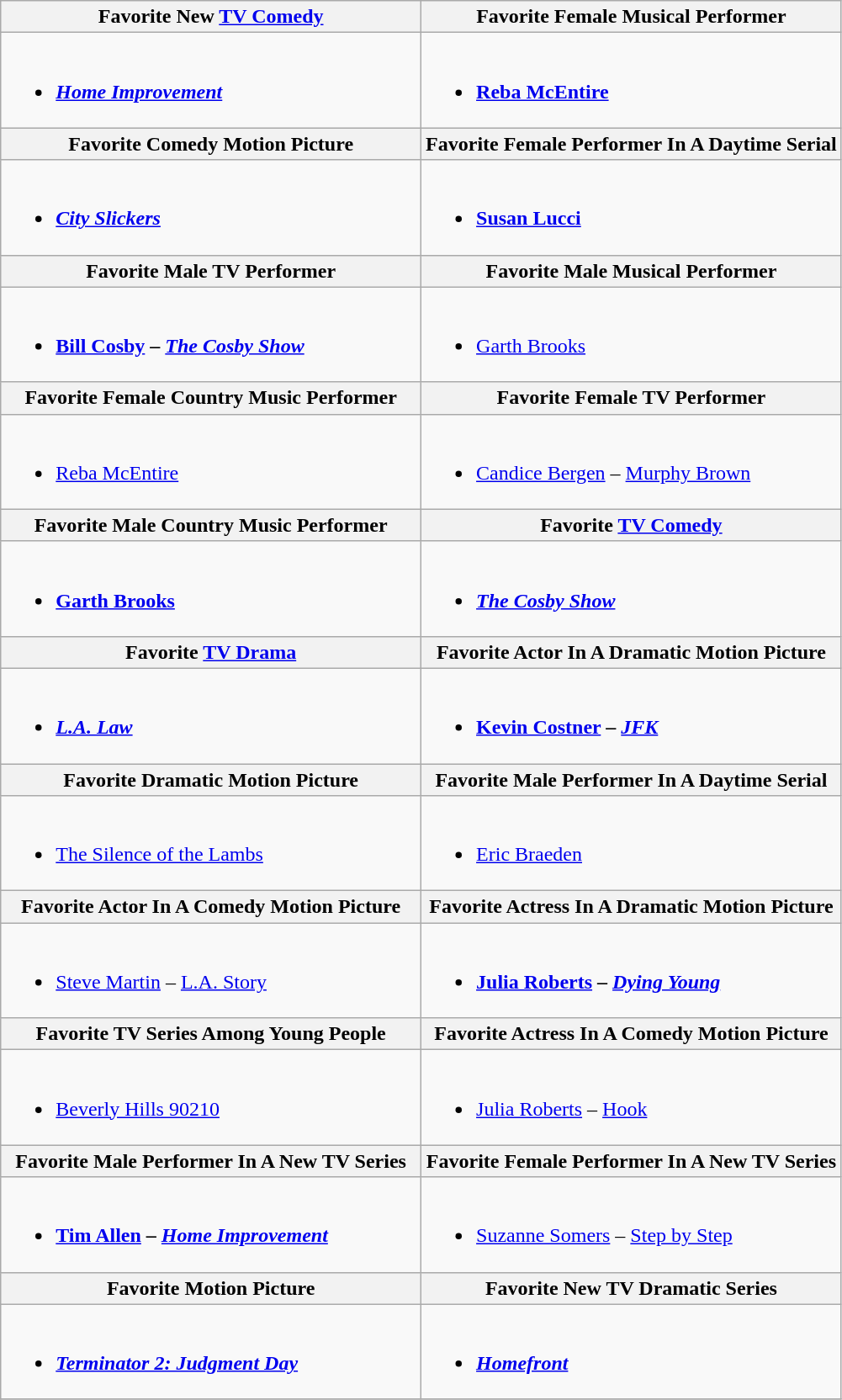<table class="wikitable">
<tr>
<th width="50%">Favorite New <a href='#'>TV Comedy</a></th>
<th width="50%">Favorite Female Musical Performer</th>
</tr>
<tr>
<td valign="top"><br><ul><li><strong><em><a href='#'>Home Improvement</a></em></strong></li></ul></td>
<td valign="top"><br><ul><li><strong><a href='#'>Reba McEntire</a></strong></li></ul></td>
</tr>
<tr>
<th>Favorite Comedy Motion Picture</th>
<th>Favorite Female Performer In A Daytime Serial</th>
</tr>
<tr>
<td valign="top"><br><ul><li><strong><em><a href='#'>City Slickers</a></em></strong></li></ul></td>
<td valign="top"><br><ul><li><strong><a href='#'>Susan Lucci</a></strong></li></ul></td>
</tr>
<tr>
<th>Favorite Male TV Performer</th>
<th>Favorite Male Musical Performer</th>
</tr>
<tr>
<td valign="top"><br><ul><li><strong><a href='#'>Bill Cosby</a> – <em><a href='#'>The Cosby Show</a><strong><em></li></ul></td>
<td valign="top"><br><ul><li></strong><a href='#'>Garth Brooks</a><strong></li></ul></td>
</tr>
<tr>
<th>Favorite Female Country Music Performer</th>
<th>Favorite Female TV Performer</th>
</tr>
<tr>
<td valign="top"><br><ul><li></strong><a href='#'>Reba McEntire</a><strong></li></ul></td>
<td valign="top"><br><ul><li></strong><a href='#'>Candice Bergen</a> – </em><a href='#'>Murphy Brown</a></em></strong></li></ul></td>
</tr>
<tr>
<th>Favorite Male Country Music Performer</th>
<th>Favorite <a href='#'>TV Comedy</a></th>
</tr>
<tr>
<td valign="top"><br><ul><li><strong><a href='#'>Garth Brooks</a></strong></li></ul></td>
<td valign="top"><br><ul><li><strong><em><a href='#'>The Cosby Show</a></em></strong></li></ul></td>
</tr>
<tr>
<th>Favorite <a href='#'>TV Drama</a></th>
<th>Favorite Actor In A Dramatic Motion Picture</th>
</tr>
<tr>
<td valign="top"><br><ul><li><strong><em><a href='#'>L.A. Law</a></em></strong></li></ul></td>
<td valign="top"><br><ul><li><strong><a href='#'>Kevin Costner</a> – <em><a href='#'>JFK</a><strong><em></li></ul></td>
</tr>
<tr>
<th>Favorite Dramatic Motion Picture</th>
<th>Favorite Male Performer In A Daytime Serial</th>
</tr>
<tr>
<td valign="top"><br><ul><li></em></strong><a href='#'>The Silence of the Lambs</a><strong><em></li></ul></td>
<td valign="top"><br><ul><li></strong><a href='#'>Eric Braeden</a><strong></li></ul></td>
</tr>
<tr>
<th>Favorite Actor In A Comedy Motion Picture</th>
<th>Favorite Actress In A Dramatic Motion Picture</th>
</tr>
<tr>
<td valign="top"><br><ul><li></strong><a href='#'>Steve Martin</a> – </em><a href='#'>L.A. Story</a></em></strong></li></ul></td>
<td valign="top"><br><ul><li><strong><a href='#'>Julia Roberts</a> – <em><a href='#'>Dying Young</a><strong><em></li></ul></td>
</tr>
<tr>
<th>Favorite TV Series Among Young People</th>
<th>Favorite Actress In A Comedy Motion Picture</th>
</tr>
<tr>
<td valign="top"><br><ul><li></em></strong><a href='#'>Beverly Hills 90210</a><strong><em></li></ul></td>
<td valign="top"><br><ul><li></strong><a href='#'>Julia Roberts</a> – </em><a href='#'>Hook</a></em></strong></li></ul></td>
</tr>
<tr>
<th>Favorite Male Performer In A New TV Series</th>
<th>Favorite Female Performer In A New TV Series</th>
</tr>
<tr>
<td valign="top"><br><ul><li><strong><a href='#'>Tim Allen</a> – <em><a href='#'>Home Improvement</a><strong><em></li></ul></td>
<td valign="top"><br><ul><li></strong><a href='#'>Suzanne Somers</a> – </em><a href='#'>Step by Step</a></em></strong></li></ul></td>
</tr>
<tr>
<th>Favorite Motion Picture</th>
<th>Favorite New TV Dramatic Series</th>
</tr>
<tr>
<td valign="top"><br><ul><li><strong><em><a href='#'>Terminator 2: Judgment Day</a></em></strong></li></ul></td>
<td valign="top"><br><ul><li><strong><em><a href='#'>Homefront</a></em></strong></li></ul></td>
</tr>
<tr>
</tr>
</table>
